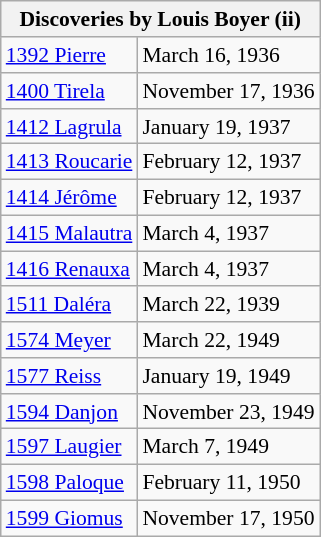<table class="wikitable" style="float:left; margin-right:1em; font-size: 0.9em;">
<tr>
<th colspan=2>Discoveries by Louis Boyer (ii)</th>
</tr>
<tr>
<td><a href='#'>1392 Pierre</a></td>
<td>March 16, 1936</td>
</tr>
<tr>
<td><a href='#'>1400 Tirela</a></td>
<td>November 17, 1936</td>
</tr>
<tr>
<td><a href='#'>1412 Lagrula</a></td>
<td>January 19, 1937</td>
</tr>
<tr>
<td><a href='#'>1413 Roucarie</a></td>
<td>February 12, 1937</td>
</tr>
<tr>
<td><a href='#'>1414 Jérôme</a></td>
<td>February 12, 1937</td>
</tr>
<tr>
<td><a href='#'>1415 Malautra</a></td>
<td>March 4, 1937</td>
</tr>
<tr>
<td><a href='#'>1416 Renauxa</a></td>
<td>March 4, 1937</td>
</tr>
<tr>
<td><a href='#'>1511 Daléra</a></td>
<td>March 22, 1939</td>
</tr>
<tr>
<td><a href='#'>1574 Meyer</a></td>
<td>March 22, 1949</td>
</tr>
<tr>
<td><a href='#'>1577 Reiss</a></td>
<td>January 19, 1949</td>
</tr>
<tr>
<td><a href='#'>1594 Danjon</a></td>
<td>November 23, 1949</td>
</tr>
<tr>
<td><a href='#'>1597 Laugier</a></td>
<td>March 7, 1949</td>
</tr>
<tr>
<td><a href='#'>1598 Paloque</a></td>
<td>February 11, 1950</td>
</tr>
<tr>
<td><a href='#'>1599 Giomus</a></td>
<td>November 17, 1950</td>
</tr>
</table>
